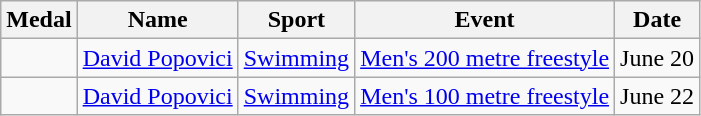<table class="wikitable sortable">
<tr>
<th>Medal</th>
<th>Name</th>
<th>Sport</th>
<th>Event</th>
<th>Date</th>
</tr>
<tr>
<td></td>
<td><a href='#'>David Popovici</a></td>
<td><a href='#'>Swimming</a></td>
<td><a href='#'>Men's 200 metre freestyle</a></td>
<td>June 20</td>
</tr>
<tr>
<td></td>
<td><a href='#'>David Popovici</a></td>
<td><a href='#'>Swimming</a></td>
<td><a href='#'>Men's 100 metre freestyle</a></td>
<td>June 22</td>
</tr>
</table>
